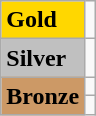<table class="wikitable">
<tr>
<td bgcolor="gold"><strong>Gold</strong></td>
<td></td>
</tr>
<tr>
<td bgcolor="silver"><strong>Silver</strong></td>
<td></td>
</tr>
<tr>
<td rowspan="2" bgcolor="#cc9966"><strong>Bronze</strong></td>
<td></td>
</tr>
<tr>
<td></td>
</tr>
</table>
